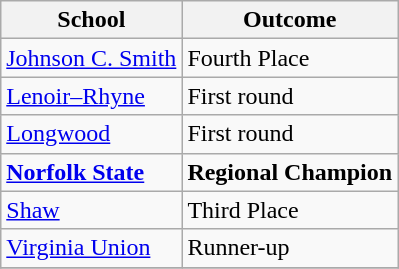<table class="wikitable" style="float:left; margin-right:1em;">
<tr>
<th>School</th>
<th>Outcome</th>
</tr>
<tr>
<td><a href='#'>Johnson C. Smith</a></td>
<td>Fourth Place</td>
</tr>
<tr>
<td><a href='#'>Lenoir–Rhyne</a></td>
<td>First round</td>
</tr>
<tr>
<td><a href='#'>Longwood</a></td>
<td>First round</td>
</tr>
<tr>
<td><strong><a href='#'>Norfolk State</a></strong></td>
<td><strong>Regional Champion</strong></td>
</tr>
<tr>
<td><a href='#'>Shaw</a></td>
<td>Third Place</td>
</tr>
<tr>
<td><a href='#'>Virginia Union</a></td>
<td>Runner-up</td>
</tr>
<tr>
</tr>
</table>
